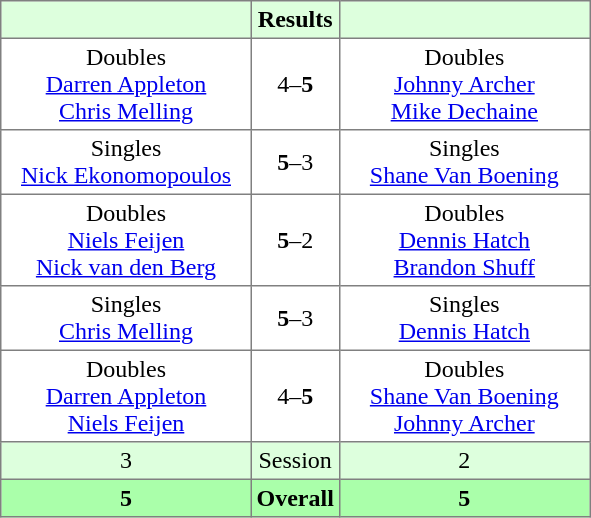<table border="1" cellpadding="3" style="border-collapse: collapse;">
<tr bgcolor="#ddffdd">
<th width="160"></th>
<th>Results</th>
<th width="160"></th>
</tr>
<tr>
<td align="center">Doubles<br><a href='#'>Darren Appleton</a><br><a href='#'>Chris Melling</a></td>
<td align="center">4–<strong>5</strong></td>
<td align="center">Doubles<br><a href='#'>Johnny Archer</a><br><a href='#'>Mike Dechaine</a></td>
</tr>
<tr>
<td align="center">Singles<br><a href='#'>Nick Ekonomopoulos</a></td>
<td align="center"><strong>5</strong>–3</td>
<td align="center">Singles<br><a href='#'>Shane Van Boening</a></td>
</tr>
<tr>
<td align="center">Doubles<br><a href='#'>Niels Feijen</a><br><a href='#'>Nick van den Berg</a></td>
<td align="center"><strong>5</strong>–2</td>
<td align="center">Doubles<br><a href='#'>Dennis Hatch</a><br><a href='#'>Brandon Shuff</a></td>
</tr>
<tr>
<td align="center">Singles<br><a href='#'>Chris Melling</a></td>
<td align="center"><strong>5</strong>–3</td>
<td align="center">Singles<br><a href='#'>Dennis Hatch</a></td>
</tr>
<tr>
<td align="center">Doubles<br><a href='#'>Darren Appleton</a><br><a href='#'>Niels Feijen</a></td>
<td align="center">4–<strong>5</strong></td>
<td align="center">Doubles<br><a href='#'>Shane Van Boening</a><br><a href='#'>Johnny Archer</a></td>
</tr>
<tr bgcolor="#ddffdd">
<td align="center">3</td>
<td align="center">Session</td>
<td align="center">2</td>
</tr>
<tr bgcolor="#aaffaa">
<th align="center">5</th>
<th align="center">Overall</th>
<th align="center">5</th>
</tr>
</table>
